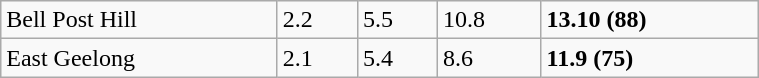<table class="wikitable" style="width:40%; font-size:100%">
<tr>
<td>Bell Post Hill</td>
<td>2.2</td>
<td>5.5</td>
<td>10.8</td>
<td><strong>13.10 (88)</strong></td>
</tr>
<tr>
<td>East Geelong</td>
<td>2.1</td>
<td>5.4</td>
<td>8.6</td>
<td><strong>11.9 (75)</strong></td>
</tr>
</table>
